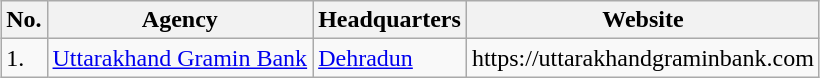<table class="sortable wikitable" style="margin: 1em auto 1em auto;">
<tr>
<th>No.</th>
<th>Agency</th>
<th>Headquarters</th>
<th>Website</th>
</tr>
<tr>
<td>1.</td>
<td><a href='#'>Uttarakhand Gramin Bank</a></td>
<td><a href='#'>Dehradun</a></td>
<td>https://uttarakhandgraminbank.com</td>
</tr>
</table>
